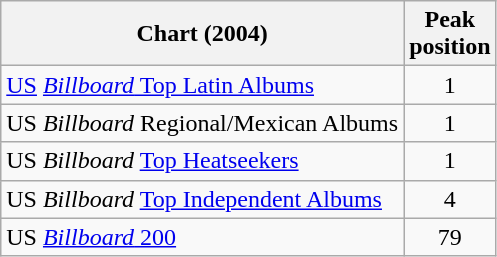<table class="wikitable">
<tr>
<th align="left">Chart (2004)</th>
<th align="left">Peak<br>position</th>
</tr>
<tr>
<td align="left"><a href='#'>US</a> <a href='#'><em>Billboard</em> Top Latin Albums</a></td>
<td align="center">1</td>
</tr>
<tr>
<td align="left">US <em>Billboard</em> Regional/Mexican Albums</td>
<td align="center">1</td>
</tr>
<tr>
<td align="left">US <em>Billboard</em> <a href='#'>Top Heatseekers</a></td>
<td align="center">1</td>
</tr>
<tr>
<td align="left">US <em>Billboard</em> <a href='#'>Top Independent Albums</a></td>
<td align="center">4</td>
</tr>
<tr>
<td align="left">US <a href='#'><em>Billboard</em> 200</a></td>
<td align="center">79</td>
</tr>
</table>
